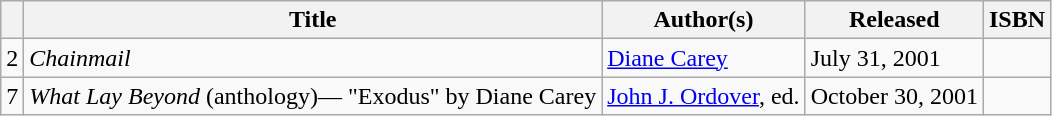<table class="wikitable">
<tr>
<th></th>
<th>Title</th>
<th>Author(s)</th>
<th>Released</th>
<th>ISBN</th>
</tr>
<tr>
<td>2</td>
<td><em>Chainmail</em></td>
<td><a href='#'>Diane Carey</a></td>
<td>July 31, 2001</td>
<td></td>
</tr>
<tr>
<td>7</td>
<td><em>What Lay Beyond</em> (anthology)— "Exodus" by Diane Carey</td>
<td><a href='#'>John J. Ordover</a>, ed.</td>
<td>October 30, 2001</td>
<td></td>
</tr>
</table>
